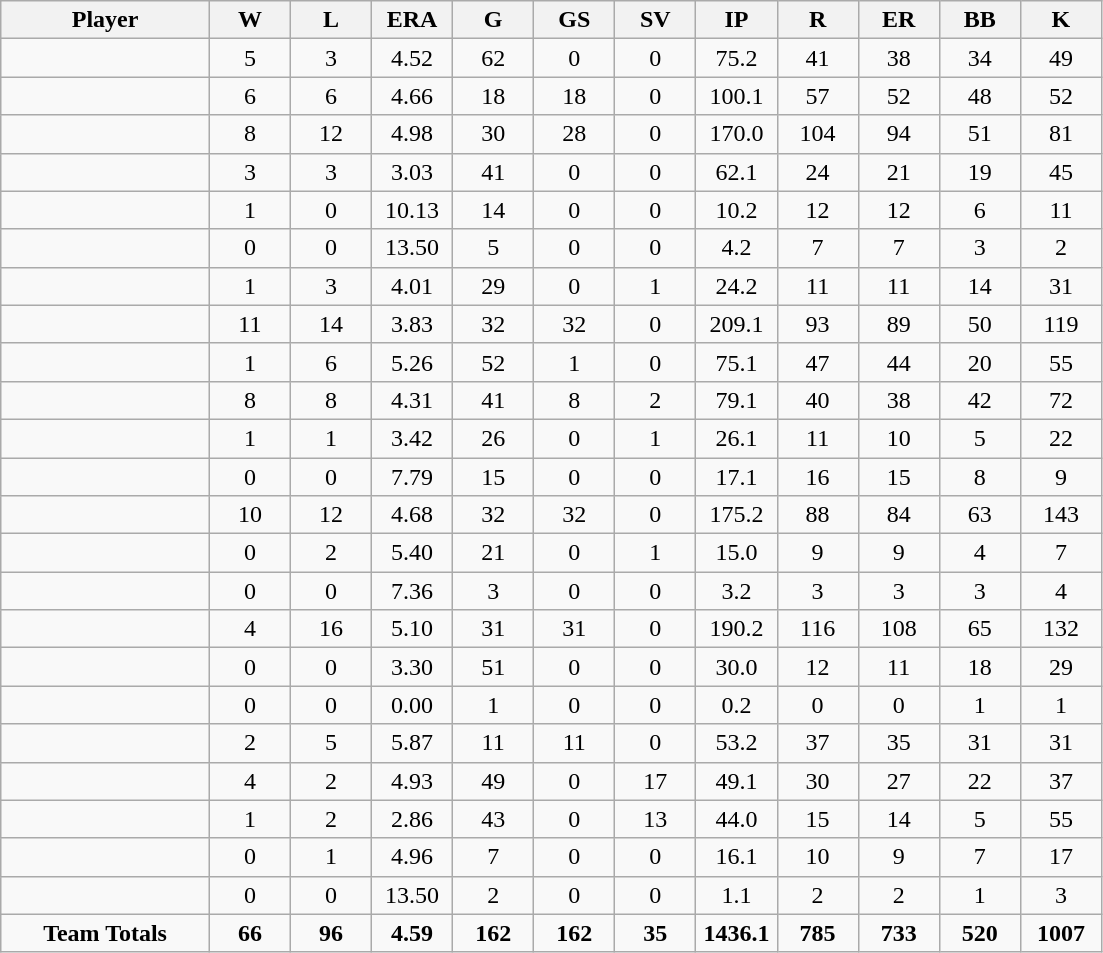<table class="wikitable sortable">
<tr>
<th bgcolor="#DDDDFF" width="18%">Player</th>
<th bgcolor="#DDDDFF" width="7%">W</th>
<th bgcolor="#DDDDFF" width="7%">L</th>
<th bgcolor="#DDDDFF" width="7%">ERA</th>
<th bgcolor="#DDDDFF" width="7%">G</th>
<th bgcolor="#DDDDFF" width="7%">GS</th>
<th bgcolor="#DDDDFF" width="7%">SV</th>
<th bgcolor="#DDDDFF" width="7%">IP</th>
<th bgcolor="#DDDDFF" width="7%">R</th>
<th bgcolor="#DDDDFF" width="7%">ER</th>
<th bgcolor="#DDDDFF" width="7%">BB</th>
<th bgcolor="#DDDDFF" width="7%">K</th>
</tr>
<tr>
<td></td>
<td style="text-align:center">5</td>
<td style="text-align:center">3</td>
<td style="text-align:center">4.52</td>
<td style="text-align:center">62</td>
<td style="text-align:center">0</td>
<td style="text-align:center">0</td>
<td style="text-align:center">75.2</td>
<td style="text-align:center">41</td>
<td style="text-align:center">38</td>
<td style="text-align:center">34</td>
<td style="text-align:center">49</td>
</tr>
<tr>
<td></td>
<td style="text-align:center">6</td>
<td style="text-align:center">6</td>
<td style="text-align:center">4.66</td>
<td style="text-align:center">18</td>
<td style="text-align:center">18</td>
<td style="text-align:center">0</td>
<td style="text-align:center">100.1</td>
<td style="text-align:center">57</td>
<td style="text-align:center">52</td>
<td style="text-align:center">48</td>
<td style="text-align:center">52</td>
</tr>
<tr>
<td></td>
<td style="text-align:center">8</td>
<td style="text-align:center">12</td>
<td style="text-align:center">4.98</td>
<td style="text-align:center">30</td>
<td style="text-align:center">28</td>
<td style="text-align:center">0</td>
<td style="text-align:center">170.0</td>
<td style="text-align:center">104</td>
<td style="text-align:center">94</td>
<td style="text-align:center">51</td>
<td style="text-align:center">81</td>
</tr>
<tr>
<td></td>
<td style="text-align:center">3</td>
<td style="text-align:center">3</td>
<td style="text-align:center">3.03</td>
<td style="text-align:center">41</td>
<td style="text-align:center">0</td>
<td style="text-align:center">0</td>
<td style="text-align:center">62.1</td>
<td style="text-align:center">24</td>
<td style="text-align:center">21</td>
<td style="text-align:center">19</td>
<td style="text-align:center">45</td>
</tr>
<tr>
<td></td>
<td style="text-align:center">1</td>
<td style="text-align:center">0</td>
<td style="text-align:center">10.13</td>
<td style="text-align:center">14</td>
<td style="text-align:center">0</td>
<td style="text-align:center">0</td>
<td style="text-align:center">10.2</td>
<td style="text-align:center">12</td>
<td style="text-align:center">12</td>
<td style="text-align:center">6</td>
<td style="text-align:center">11</td>
</tr>
<tr>
<td></td>
<td style="text-align:center">0</td>
<td style="text-align:center">0</td>
<td style="text-align:center">13.50</td>
<td style="text-align:center">5</td>
<td style="text-align:center">0</td>
<td style="text-align:center">0</td>
<td style="text-align:center">4.2</td>
<td style="text-align:center">7</td>
<td style="text-align:center">7</td>
<td style="text-align:center">3</td>
<td style="text-align:center">2</td>
</tr>
<tr>
<td></td>
<td style="text-align:center">1</td>
<td style="text-align:center">3</td>
<td style="text-align:center">4.01</td>
<td style="text-align:center">29</td>
<td style="text-align:center">0</td>
<td style="text-align:center">1</td>
<td style="text-align:center">24.2</td>
<td style="text-align:center">11</td>
<td style="text-align:center">11</td>
<td style="text-align:center">14</td>
<td style="text-align:center">31</td>
</tr>
<tr>
<td></td>
<td style="text-align:center">11</td>
<td style="text-align:center">14</td>
<td style="text-align:center">3.83</td>
<td style="text-align:center">32</td>
<td style="text-align:center">32</td>
<td style="text-align:center">0</td>
<td style="text-align:center">209.1</td>
<td style="text-align:center">93</td>
<td style="text-align:center">89</td>
<td style="text-align:center">50</td>
<td style="text-align:center">119</td>
</tr>
<tr>
<td></td>
<td style="text-align:center">1</td>
<td style="text-align:center">6</td>
<td style="text-align:center">5.26</td>
<td style="text-align:center">52</td>
<td style="text-align:center">1</td>
<td style="text-align:center">0</td>
<td style="text-align:center">75.1</td>
<td style="text-align:center">47</td>
<td style="text-align:center">44</td>
<td style="text-align:center">20</td>
<td style="text-align:center">55</td>
</tr>
<tr>
<td></td>
<td style="text-align:center">8</td>
<td style="text-align:center">8</td>
<td style="text-align:center">4.31</td>
<td style="text-align:center">41</td>
<td style="text-align:center">8</td>
<td style="text-align:center">2</td>
<td style="text-align:center">79.1</td>
<td style="text-align:center">40</td>
<td style="text-align:center">38</td>
<td style="text-align:center">42</td>
<td style="text-align:center">72</td>
</tr>
<tr>
<td></td>
<td style="text-align:center">1</td>
<td style="text-align:center">1</td>
<td style="text-align:center">3.42</td>
<td style="text-align:center">26</td>
<td style="text-align:center">0</td>
<td style="text-align:center">1</td>
<td style="text-align:center">26.1</td>
<td style="text-align:center">11</td>
<td style="text-align:center">10</td>
<td style="text-align:center">5</td>
<td style="text-align:center">22</td>
</tr>
<tr>
<td></td>
<td style="text-align:center">0</td>
<td style="text-align:center">0</td>
<td style="text-align:center">7.79</td>
<td style="text-align:center">15</td>
<td style="text-align:center">0</td>
<td style="text-align:center">0</td>
<td style="text-align:center">17.1</td>
<td style="text-align:center">16</td>
<td style="text-align:center">15</td>
<td style="text-align:center">8</td>
<td style="text-align:center">9</td>
</tr>
<tr>
<td></td>
<td style="text-align:center">10</td>
<td style="text-align:center">12</td>
<td style="text-align:center">4.68</td>
<td style="text-align:center">32</td>
<td style="text-align:center">32</td>
<td style="text-align:center">0</td>
<td style="text-align:center">175.2</td>
<td style="text-align:center">88</td>
<td style="text-align:center">84</td>
<td style="text-align:center">63</td>
<td style="text-align:center">143</td>
</tr>
<tr>
<td></td>
<td style="text-align:center">0</td>
<td style="text-align:center">2</td>
<td style="text-align:center">5.40</td>
<td style="text-align:center">21</td>
<td style="text-align:center">0</td>
<td style="text-align:center">1</td>
<td style="text-align:center">15.0</td>
<td style="text-align:center">9</td>
<td style="text-align:center">9</td>
<td style="text-align:center">4</td>
<td style="text-align:center">7</td>
</tr>
<tr>
<td></td>
<td style="text-align:center">0</td>
<td style="text-align:center">0</td>
<td style="text-align:center">7.36</td>
<td style="text-align:center">3</td>
<td style="text-align:center">0</td>
<td style="text-align:center">0</td>
<td style="text-align:center">3.2</td>
<td style="text-align:center">3</td>
<td style="text-align:center">3</td>
<td style="text-align:center">3</td>
<td style="text-align:center">4</td>
</tr>
<tr>
<td></td>
<td style="text-align:center">4</td>
<td style="text-align:center">16</td>
<td style="text-align:center">5.10</td>
<td style="text-align:center">31</td>
<td style="text-align:center">31</td>
<td style="text-align:center">0</td>
<td style="text-align:center">190.2</td>
<td style="text-align:center">116</td>
<td style="text-align:center">108</td>
<td style="text-align:center">65</td>
<td style="text-align:center">132</td>
</tr>
<tr>
<td></td>
<td style="text-align:center">0</td>
<td style="text-align:center">0</td>
<td style="text-align:center">3.30</td>
<td style="text-align:center">51</td>
<td style="text-align:center">0</td>
<td style="text-align:center">0</td>
<td style="text-align:center">30.0</td>
<td style="text-align:center">12</td>
<td style="text-align:center">11</td>
<td style="text-align:center">18</td>
<td style="text-align:center">29</td>
</tr>
<tr>
<td></td>
<td style="text-align:center">0</td>
<td style="text-align:center">0</td>
<td style="text-align:center">0.00</td>
<td style="text-align:center">1</td>
<td style="text-align:center">0</td>
<td style="text-align:center">0</td>
<td style="text-align:center">0.2</td>
<td style="text-align:center">0</td>
<td style="text-align:center">0</td>
<td style="text-align:center">1</td>
<td style="text-align:center">1</td>
</tr>
<tr>
<td></td>
<td style="text-align:center">2</td>
<td style="text-align:center">5</td>
<td style="text-align:center">5.87</td>
<td style="text-align:center">11</td>
<td style="text-align:center">11</td>
<td style="text-align:center">0</td>
<td style="text-align:center">53.2</td>
<td style="text-align:center">37</td>
<td style="text-align:center">35</td>
<td style="text-align:center">31</td>
<td style="text-align:center">31</td>
</tr>
<tr>
<td></td>
<td style="text-align:center">4</td>
<td style="text-align:center">2</td>
<td style="text-align:center">4.93</td>
<td style="text-align:center">49</td>
<td style="text-align:center">0</td>
<td style="text-align:center">17</td>
<td style="text-align:center">49.1</td>
<td style="text-align:center">30</td>
<td style="text-align:center">27</td>
<td style="text-align:center">22</td>
<td style="text-align:center">37</td>
</tr>
<tr>
<td></td>
<td style="text-align:center">1</td>
<td style="text-align:center">2</td>
<td style="text-align:center">2.86</td>
<td style="text-align:center">43</td>
<td style="text-align:center">0</td>
<td style="text-align:center">13</td>
<td style="text-align:center">44.0</td>
<td style="text-align:center">15</td>
<td style="text-align:center">14</td>
<td style="text-align:center">5</td>
<td style="text-align:center">55</td>
</tr>
<tr>
<td></td>
<td style="text-align:center">0</td>
<td style="text-align:center">1</td>
<td style="text-align:center">4.96</td>
<td style="text-align:center">7</td>
<td style="text-align:center">0</td>
<td style="text-align:center">0</td>
<td style="text-align:center">16.1</td>
<td style="text-align:center">10</td>
<td style="text-align:center">9</td>
<td style="text-align:center">7</td>
<td style="text-align:center">17</td>
</tr>
<tr>
<td></td>
<td style="text-align:center">0</td>
<td style="text-align:center">0</td>
<td style="text-align:center">13.50</td>
<td style="text-align:center">2</td>
<td style="text-align:center">0</td>
<td style="text-align:center">0</td>
<td style="text-align:center">1.1</td>
<td style="text-align:center">2</td>
<td style="text-align:center">2</td>
<td style="text-align:center">1</td>
<td style="text-align:center">3</td>
</tr>
<tr align=center>
<td><strong>Team Totals</strong></td>
<td><strong>66</strong></td>
<td><strong>96</strong></td>
<td><strong>4.59</strong></td>
<td><strong>162</strong></td>
<td><strong>162</strong></td>
<td><strong>35</strong></td>
<td><strong>1436.1</strong></td>
<td><strong>785</strong></td>
<td><strong>733</strong></td>
<td><strong>520</strong></td>
<td><strong>1007</strong></td>
</tr>
</table>
